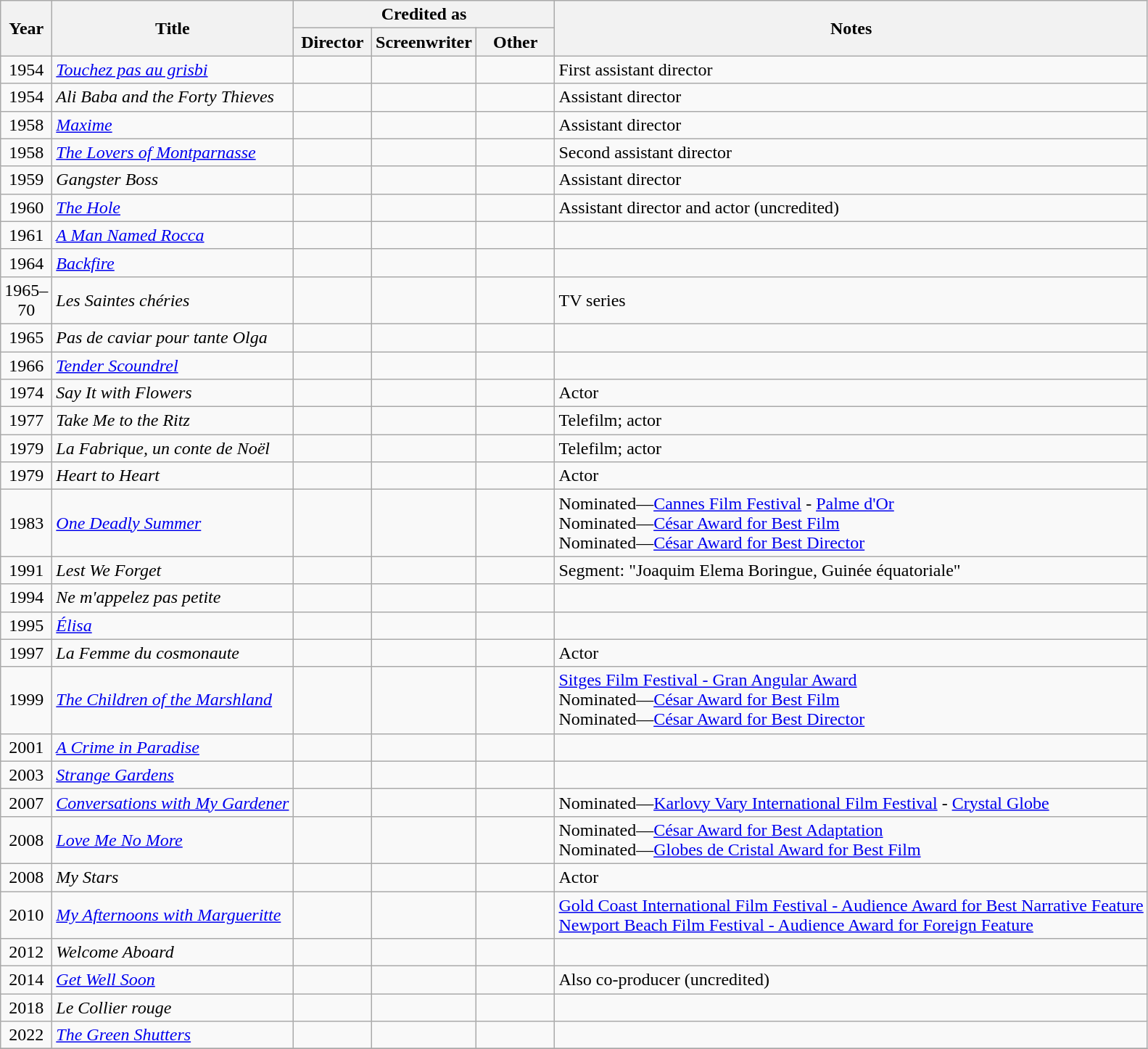<table class="wikitable sortable">
<tr>
<th rowspan=2 width="33">Year</th>
<th rowspan=2>Title</th>
<th colspan=3>Credited as</th>
<th rowspan=2>Notes</th>
</tr>
<tr>
<th width=65>Director</th>
<th width=65>Screenwriter</th>
<th width=65>Other</th>
</tr>
<tr>
<td align="center">1954</td>
<td align="left"><em><a href='#'>Touchez pas au grisbi</a></em></td>
<td></td>
<td></td>
<td></td>
<td>First assistant director</td>
</tr>
<tr>
<td align="center">1954</td>
<td align="left"><em>Ali Baba and the Forty Thieves</em></td>
<td></td>
<td></td>
<td></td>
<td>Assistant director</td>
</tr>
<tr>
<td align="center">1958</td>
<td align="left"><em><a href='#'>Maxime</a></em></td>
<td></td>
<td></td>
<td></td>
<td>Assistant director</td>
</tr>
<tr>
<td align="center">1958</td>
<td align="left"><em><a href='#'>The Lovers of Montparnasse</a></em></td>
<td></td>
<td></td>
<td></td>
<td>Second assistant director</td>
</tr>
<tr>
<td align="center">1959</td>
<td align="left"><em>Gangster Boss</em></td>
<td></td>
<td></td>
<td></td>
<td>Assistant director</td>
</tr>
<tr>
<td align="center">1960</td>
<td align="left"><em><a href='#'>The Hole</a></em></td>
<td></td>
<td></td>
<td></td>
<td>Assistant director and actor (uncredited)</td>
</tr>
<tr>
<td align="center">1961</td>
<td align="left"><em><a href='#'>A Man Named Rocca</a></em></td>
<td></td>
<td></td>
<td></td>
<td></td>
</tr>
<tr>
<td align="center">1964</td>
<td align="left"><em><a href='#'>Backfire</a></em></td>
<td></td>
<td></td>
<td></td>
<td></td>
</tr>
<tr>
<td align="center">1965–70</td>
<td align="left"><em>Les Saintes chéries</em></td>
<td></td>
<td></td>
<td></td>
<td>TV series</td>
</tr>
<tr>
<td align="center">1965</td>
<td align="left"><em>Pas de caviar pour tante Olga</em></td>
<td></td>
<td></td>
<td></td>
<td></td>
</tr>
<tr>
<td align="center">1966</td>
<td align="left"><em><a href='#'>Tender Scoundrel</a></em></td>
<td></td>
<td></td>
<td></td>
<td></td>
</tr>
<tr>
<td align="center">1974</td>
<td align="left"><em>Say It with Flowers</em></td>
<td></td>
<td></td>
<td></td>
<td>Actor</td>
</tr>
<tr>
<td align="center">1977</td>
<td align="left"><em>Take Me to the Ritz</em></td>
<td></td>
<td></td>
<td></td>
<td>Telefilm; actor</td>
</tr>
<tr>
<td align="center">1979</td>
<td align="left"><em>La Fabrique, un conte de Noël</em></td>
<td></td>
<td></td>
<td></td>
<td>Telefilm; actor</td>
</tr>
<tr>
<td align="center">1979</td>
<td align="left"><em>Heart to Heart</em></td>
<td></td>
<td></td>
<td></td>
<td>Actor</td>
</tr>
<tr>
<td align="center">1983</td>
<td align="left"><em><a href='#'>One Deadly Summer</a></em></td>
<td></td>
<td></td>
<td></td>
<td>Nominated—<a href='#'>Cannes Film Festival</a> - <a href='#'>Palme d'Or</a><br>Nominated—<a href='#'>César Award for Best Film</a><br>Nominated—<a href='#'>César Award for Best Director</a></td>
</tr>
<tr>
<td align="center">1991</td>
<td align="left"><em>Lest We Forget</em></td>
<td></td>
<td></td>
<td></td>
<td>Segment: "Joaquim Elema Boringue, Guinée équatoriale"</td>
</tr>
<tr>
<td align="center">1994</td>
<td align="left"><em>Ne m'appelez pas petite</em></td>
<td></td>
<td></td>
<td></td>
</tr>
<tr>
<td align="center">1995</td>
<td align="left"><em><a href='#'>Élisa</a></em></td>
<td></td>
<td></td>
<td></td>
<td></td>
</tr>
<tr>
<td align="center">1997</td>
<td align="left"><em>La Femme du cosmonaute</em></td>
<td></td>
<td></td>
<td></td>
<td>Actor</td>
</tr>
<tr>
<td align="center">1999</td>
<td align="left"><em><a href='#'>The Children of the Marshland</a></em></td>
<td></td>
<td></td>
<td></td>
<td><a href='#'>Sitges Film Festival - Gran Angular Award</a><br>Nominated—<a href='#'>César Award for Best Film</a><br>Nominated—<a href='#'>César Award for Best Director</a></td>
</tr>
<tr>
<td align="center">2001</td>
<td align="left"><em><a href='#'>A Crime in Paradise</a></em></td>
<td></td>
<td></td>
<td></td>
<td></td>
</tr>
<tr>
<td align="center">2003</td>
<td align="left"><em><a href='#'>Strange Gardens</a></em></td>
<td></td>
<td></td>
<td></td>
<td></td>
</tr>
<tr>
<td align="center">2007</td>
<td align="left"><em><a href='#'>Conversations with My Gardener</a></em></td>
<td></td>
<td></td>
<td></td>
<td>Nominated—<a href='#'>Karlovy Vary International Film Festival</a> - <a href='#'>Crystal Globe</a></td>
</tr>
<tr>
<td align="center">2008</td>
<td align="left"><em><a href='#'>Love Me No More</a></em></td>
<td></td>
<td></td>
<td></td>
<td>Nominated—<a href='#'>César Award for Best Adaptation</a><br>Nominated—<a href='#'>Globes de Cristal Award for Best Film</a></td>
</tr>
<tr>
<td align="center">2008</td>
<td align="left"><em>My Stars</em></td>
<td></td>
<td></td>
<td></td>
<td>Actor</td>
</tr>
<tr>
<td align="center">2010</td>
<td align="left"><em><a href='#'>My Afternoons with Margueritte</a></em></td>
<td></td>
<td></td>
<td></td>
<td><a href='#'>Gold Coast International Film Festival -  Audience Award for Best Narrative Feature</a><br><a href='#'>Newport Beach Film Festival - Audience Award for Foreign Feature</a></td>
</tr>
<tr>
<td align="center">2012</td>
<td align="left"><em>Welcome Aboard</em></td>
<td></td>
<td></td>
<td></td>
<td></td>
</tr>
<tr>
<td align="center">2014</td>
<td align="left"><em><a href='#'>Get Well Soon</a></em></td>
<td></td>
<td></td>
<td></td>
<td>Also co-producer (uncredited)</td>
</tr>
<tr>
<td align="center">2018</td>
<td align="left"><em>Le Collier rouge</em></td>
<td></td>
<td></td>
<td></td>
<td></td>
</tr>
<tr>
<td align="center">2022</td>
<td align="left"><em><a href='#'>The Green Shutters</a></em></td>
<td></td>
<td></td>
<td></td>
<td></td>
</tr>
<tr>
</tr>
</table>
